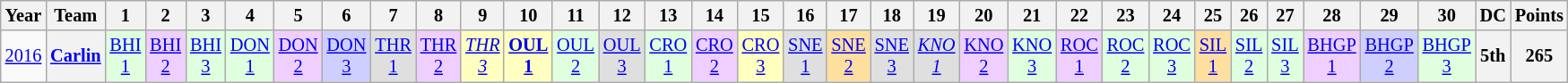<table class="wikitable" style="text-align:center; font-size:85%">
<tr>
<th>Year</th>
<th>Team</th>
<th>1</th>
<th>2</th>
<th>3</th>
<th>4</th>
<th>5</th>
<th>6</th>
<th>7</th>
<th>8</th>
<th>9</th>
<th>10</th>
<th>11</th>
<th>12</th>
<th>13</th>
<th>14</th>
<th>15</th>
<th>16</th>
<th>17</th>
<th>18</th>
<th>19</th>
<th>20</th>
<th>21</th>
<th>22</th>
<th>23</th>
<th>24</th>
<th>25</th>
<th>26</th>
<th>27</th>
<th>28</th>
<th>29</th>
<th>30</th>
<th>DC</th>
<th>Points</th>
</tr>
<tr>
<td><a href='#'>2016</a></td>
<th><a href='#'>Carlin</a></th>
<td style="background:#DFFFDF;"><a href='#'>BHI<br>1</a><br></td>
<td style="background:#EFCFFF;"><a href='#'>BHI<br>2</a><br></td>
<td style="background:#DFFFDF;"><a href='#'>BHI<br>3</a><br></td>
<td style="background:#DFFFDF;"><a href='#'>DON<br>1</a><br></td>
<td style="background:#EFCFFF;"><a href='#'>DON<br>2</a><br></td>
<td style="background:#CFCFFF;"><a href='#'>DON<br>3</a><br></td>
<td style="background:#DFDFDF;"><a href='#'>THR<br>1</a><br></td>
<td style="background:#EFCFFF;"><a href='#'>THR<br>2</a><br></td>
<td style="background:#FFFFBF;"><em><a href='#'>THR<br>3</a></em><br></td>
<td style="background:#FFFFBF;"><strong><a href='#'>OUL<br>1</a></strong><br></td>
<td style="background:#DFFFDF;"><a href='#'>OUL<br>2</a><br></td>
<td style="background:#DFDFDF;"><a href='#'>OUL<br>3</a><br></td>
<td style="background:#DFFFDF;"><a href='#'>CRO<br>1</a><br></td>
<td style="background:#EFCFFF;"><a href='#'>CRO<br>2</a><br></td>
<td style="background:#FFFFBF;"><a href='#'>CRO<br>3</a><br></td>
<td style="background:#DFDFDF;"><a href='#'>SNE<br>1</a><br></td>
<td style="background:#FFDF9F;"><a href='#'>SNE<br>2</a><br></td>
<td style="background:#DFDFDF;"><a href='#'>SNE<br>3</a><br></td>
<td style="background:#DFDFDF;"><em><a href='#'>KNO<br>1</a></em><br></td>
<td style="background:#EFCFFF;"><a href='#'>KNO<br>2</a><br></td>
<td style="background:#DFFFDF;"><a href='#'>KNO<br>3</a><br></td>
<td style="background:#EFCFFF;"><a href='#'>ROC<br>1</a><br></td>
<td style="background:#DFFFDF;"><a href='#'>ROC<br>2</a><br></td>
<td style="background:#DFFFDF;"><a href='#'>ROC<br>3</a><br></td>
<td style="background:#FFDF9F;"><a href='#'>SIL<br>1</a><br></td>
<td style="background:#DFFFDF;"><a href='#'>SIL<br>2</a><br></td>
<td style="background:#DFFFDF;"><a href='#'>SIL<br>3</a><br></td>
<td style="background:#EFCFFF;"><a href='#'>BHGP<br>1</a><br></td>
<td style="background:#CFCFFF;"><a href='#'>BHGP<br>2</a><br></td>
<td style="background:#DFFFDF;"><a href='#'>BHGP<br>3</a><br></td>
<th>5th</th>
<th>265</th>
</tr>
</table>
